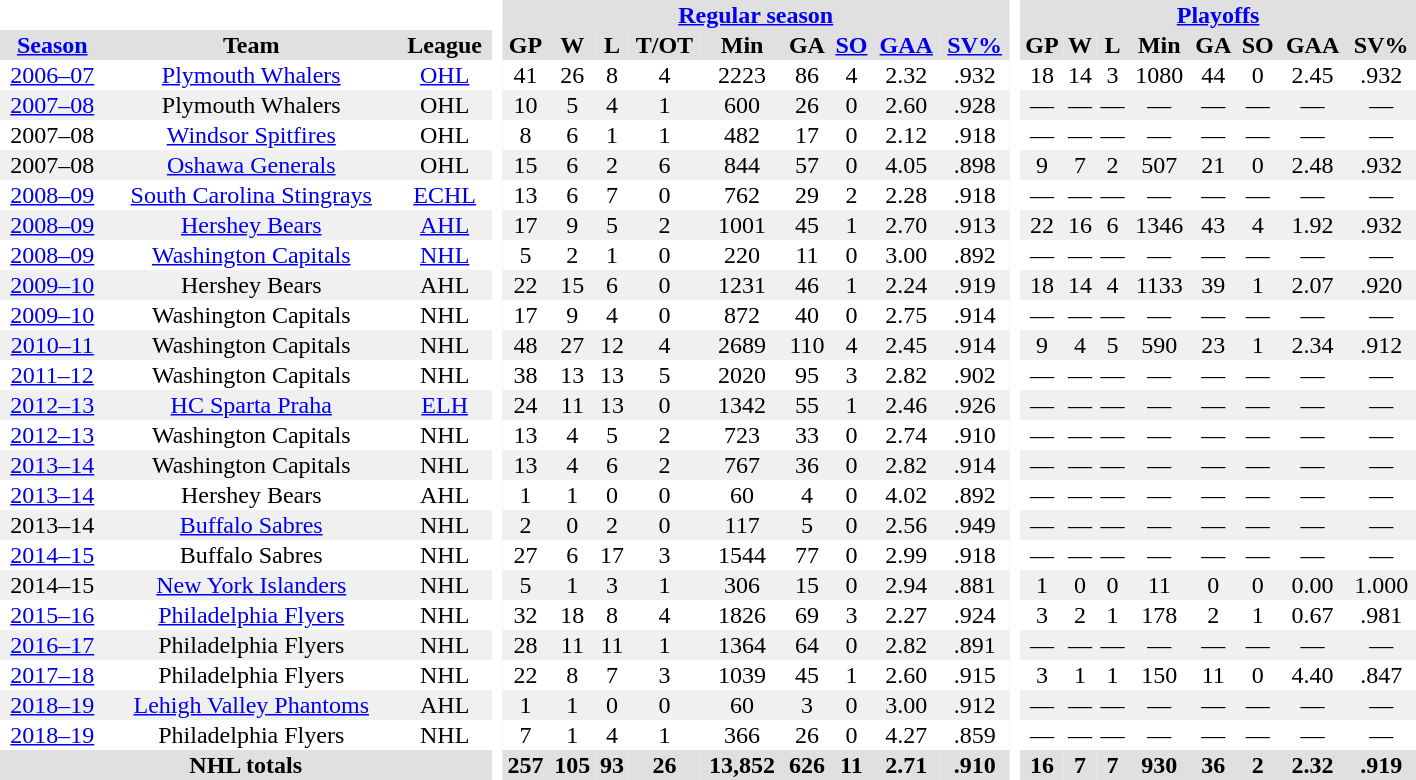<table style="text-align:center; width:75%; border: 0; padding: 2px; border-spacing: 0;">
<tr bgcolor="#e0e0e0">
<th colspan="3" bgcolor="#ffffff"> </th>
<th rowspan="99" bgcolor="#ffffff"> </th>
<th colspan="9"><a href='#'>Regular season</a></th>
<th rowspan="99" bgcolor="#ffffff"> </th>
<th colspan="8"><a href='#'>Playoffs</a></th>
</tr>
<tr bgcolor="#e0e0e0">
<th><a href='#'>Season</a></th>
<th>Team</th>
<th>League</th>
<th>GP</th>
<th>W</th>
<th>L</th>
<th>T/OT</th>
<th>Min</th>
<th>GA</th>
<th><a href='#'>SO</a></th>
<th><a href='#'>GAA</a></th>
<th><a href='#'>SV%</a></th>
<th>GP</th>
<th>W</th>
<th>L</th>
<th>Min</th>
<th>GA</th>
<th>SO</th>
<th>GAA</th>
<th>SV%</th>
</tr>
<tr>
<td><a href='#'>2006–07</a></td>
<td><a href='#'>Plymouth Whalers</a></td>
<td><a href='#'>OHL</a></td>
<td>41</td>
<td>26</td>
<td>8</td>
<td>4</td>
<td>2223</td>
<td>86</td>
<td>4</td>
<td>2.32</td>
<td>.932</td>
<td>18</td>
<td>14</td>
<td>3</td>
<td>1080</td>
<td>44</td>
<td>0</td>
<td>2.45</td>
<td>.932</td>
</tr>
<tr style="background:#f0f0f0;">
<td><a href='#'>2007–08</a></td>
<td>Plymouth Whalers</td>
<td>OHL</td>
<td>10</td>
<td>5</td>
<td>4</td>
<td>1</td>
<td>600</td>
<td>26</td>
<td>0</td>
<td>2.60</td>
<td>.928</td>
<td>—</td>
<td>—</td>
<td>—</td>
<td>—</td>
<td>—</td>
<td>—</td>
<td>—</td>
<td>—</td>
</tr>
<tr>
<td>2007–08</td>
<td><a href='#'>Windsor Spitfires</a></td>
<td>OHL</td>
<td>8</td>
<td>6</td>
<td>1</td>
<td>1</td>
<td>482</td>
<td>17</td>
<td>0</td>
<td>2.12</td>
<td>.918</td>
<td>—</td>
<td>—</td>
<td>—</td>
<td>—</td>
<td>—</td>
<td>—</td>
<td>—</td>
<td>—</td>
</tr>
<tr style="background:#f0f0f0;">
<td>2007–08</td>
<td><a href='#'>Oshawa Generals</a></td>
<td>OHL</td>
<td>15</td>
<td>6</td>
<td>2</td>
<td>6</td>
<td>844</td>
<td>57</td>
<td>0</td>
<td>4.05</td>
<td>.898</td>
<td>9</td>
<td>7</td>
<td>2</td>
<td>507</td>
<td>21</td>
<td>0</td>
<td>2.48</td>
<td>.932</td>
</tr>
<tr>
<td><a href='#'>2008–09</a></td>
<td><a href='#'>South Carolina Stingrays</a></td>
<td><a href='#'>ECHL</a></td>
<td>13</td>
<td>6</td>
<td>7</td>
<td>0</td>
<td>762</td>
<td>29</td>
<td>2</td>
<td>2.28</td>
<td>.918</td>
<td>—</td>
<td>—</td>
<td>—</td>
<td>—</td>
<td>—</td>
<td>—</td>
<td>—</td>
<td>—</td>
</tr>
<tr style="background:#f0f0f0;">
<td><a href='#'>2008–09</a></td>
<td><a href='#'>Hershey Bears</a></td>
<td><a href='#'>AHL</a></td>
<td>17</td>
<td>9</td>
<td>5</td>
<td>2</td>
<td>1001</td>
<td>45</td>
<td>1</td>
<td>2.70</td>
<td>.913</td>
<td>22</td>
<td>16</td>
<td>6</td>
<td>1346</td>
<td>43</td>
<td>4</td>
<td>1.92</td>
<td>.932</td>
</tr>
<tr>
<td><a href='#'>2008–09</a></td>
<td><a href='#'>Washington Capitals</a></td>
<td><a href='#'>NHL</a></td>
<td>5</td>
<td>2</td>
<td>1</td>
<td>0</td>
<td>220</td>
<td>11</td>
<td>0</td>
<td>3.00</td>
<td>.892</td>
<td>—</td>
<td>—</td>
<td>—</td>
<td>—</td>
<td>—</td>
<td>—</td>
<td>—</td>
<td>—</td>
</tr>
<tr style="background:#f0f0f0;">
<td><a href='#'>2009–10</a></td>
<td>Hershey Bears</td>
<td>AHL</td>
<td>22</td>
<td>15</td>
<td>6</td>
<td>0</td>
<td>1231</td>
<td>46</td>
<td>1</td>
<td>2.24</td>
<td>.919</td>
<td>18</td>
<td>14</td>
<td>4</td>
<td>1133</td>
<td>39</td>
<td>1</td>
<td>2.07</td>
<td>.920</td>
</tr>
<tr>
<td><a href='#'>2009–10</a></td>
<td>Washington Capitals</td>
<td>NHL</td>
<td>17</td>
<td>9</td>
<td>4</td>
<td>0</td>
<td>872</td>
<td>40</td>
<td>0</td>
<td>2.75</td>
<td>.914</td>
<td>—</td>
<td>—</td>
<td>—</td>
<td>—</td>
<td>—</td>
<td>—</td>
<td>—</td>
<td>—</td>
</tr>
<tr style="background:#f0f0f0;">
<td><a href='#'>2010–11</a></td>
<td>Washington Capitals</td>
<td>NHL</td>
<td>48</td>
<td>27</td>
<td>12</td>
<td>4</td>
<td>2689</td>
<td>110</td>
<td>4</td>
<td>2.45</td>
<td>.914</td>
<td>9</td>
<td>4</td>
<td>5</td>
<td>590</td>
<td>23</td>
<td>1</td>
<td>2.34</td>
<td>.912</td>
</tr>
<tr>
<td><a href='#'>2011–12</a></td>
<td>Washington Capitals</td>
<td>NHL</td>
<td>38</td>
<td>13</td>
<td>13</td>
<td>5</td>
<td>2020</td>
<td>95</td>
<td>3</td>
<td>2.82</td>
<td>.902</td>
<td>—</td>
<td>—</td>
<td>—</td>
<td>—</td>
<td>—</td>
<td>—</td>
<td>—</td>
<td>—</td>
</tr>
<tr style="background:#f0f0f0;">
<td><a href='#'>2012–13</a></td>
<td><a href='#'>HC Sparta Praha</a></td>
<td><a href='#'>ELH</a></td>
<td>24</td>
<td>11</td>
<td>13</td>
<td>0</td>
<td>1342</td>
<td>55</td>
<td>1</td>
<td>2.46</td>
<td>.926</td>
<td>—</td>
<td>—</td>
<td>—</td>
<td>—</td>
<td>—</td>
<td>—</td>
<td>—</td>
<td>—</td>
</tr>
<tr>
<td><a href='#'>2012–13</a></td>
<td>Washington Capitals</td>
<td>NHL</td>
<td>13</td>
<td>4</td>
<td>5</td>
<td>2</td>
<td>723</td>
<td>33</td>
<td>0</td>
<td>2.74</td>
<td>.910</td>
<td>—</td>
<td>—</td>
<td>—</td>
<td>—</td>
<td>—</td>
<td>—</td>
<td>—</td>
<td>—</td>
</tr>
<tr style="background:#f0f0f0;">
<td><a href='#'>2013–14</a></td>
<td>Washington Capitals</td>
<td>NHL</td>
<td>13</td>
<td>4</td>
<td>6</td>
<td>2</td>
<td>767</td>
<td>36</td>
<td>0</td>
<td>2.82</td>
<td>.914</td>
<td>—</td>
<td>—</td>
<td>—</td>
<td>—</td>
<td>—</td>
<td>—</td>
<td>—</td>
<td>—</td>
</tr>
<tr>
<td><a href='#'>2013–14</a></td>
<td>Hershey Bears</td>
<td>AHL</td>
<td>1</td>
<td>1</td>
<td>0</td>
<td>0</td>
<td>60</td>
<td>4</td>
<td>0</td>
<td>4.02</td>
<td>.892</td>
<td>—</td>
<td>—</td>
<td>—</td>
<td>—</td>
<td>—</td>
<td>—</td>
<td>—</td>
<td>—</td>
</tr>
<tr style="background:#f0f0f0;">
<td>2013–14</td>
<td><a href='#'>Buffalo Sabres</a></td>
<td>NHL</td>
<td>2</td>
<td>0</td>
<td>2</td>
<td>0</td>
<td>117</td>
<td>5</td>
<td>0</td>
<td>2.56</td>
<td>.949</td>
<td>—</td>
<td>—</td>
<td>—</td>
<td>—</td>
<td>—</td>
<td>—</td>
<td>—</td>
<td>—</td>
</tr>
<tr>
<td><a href='#'>2014–15</a></td>
<td>Buffalo Sabres</td>
<td>NHL</td>
<td>27</td>
<td>6</td>
<td>17</td>
<td>3</td>
<td>1544</td>
<td>77</td>
<td>0</td>
<td>2.99</td>
<td>.918</td>
<td>—</td>
<td>—</td>
<td>—</td>
<td>—</td>
<td>—</td>
<td>—</td>
<td>—</td>
<td>—</td>
</tr>
<tr style="background:#f0f0f0;">
<td>2014–15</td>
<td><a href='#'>New York Islanders</a></td>
<td>NHL</td>
<td>5</td>
<td>1</td>
<td>3</td>
<td>1</td>
<td>306</td>
<td>15</td>
<td>0</td>
<td>2.94</td>
<td>.881</td>
<td>1</td>
<td>0</td>
<td>0</td>
<td>11</td>
<td>0</td>
<td>0</td>
<td>0.00</td>
<td>1.000</td>
</tr>
<tr>
<td><a href='#'>2015–16</a></td>
<td><a href='#'>Philadelphia Flyers</a></td>
<td>NHL</td>
<td>32</td>
<td>18</td>
<td>8</td>
<td>4</td>
<td>1826</td>
<td>69</td>
<td>3</td>
<td>2.27</td>
<td>.924</td>
<td>3</td>
<td>2</td>
<td>1</td>
<td>178</td>
<td>2</td>
<td>1</td>
<td>0.67</td>
<td>.981</td>
</tr>
<tr style="background:#f0f0f0;">
<td><a href='#'>2016–17</a></td>
<td>Philadelphia Flyers</td>
<td>NHL</td>
<td>28</td>
<td>11</td>
<td>11</td>
<td>1</td>
<td>1364</td>
<td>64</td>
<td>0</td>
<td>2.82</td>
<td>.891</td>
<td>—</td>
<td>—</td>
<td>—</td>
<td>—</td>
<td>—</td>
<td>—</td>
<td>—</td>
<td>—</td>
</tr>
<tr>
<td><a href='#'>2017–18</a></td>
<td>Philadelphia Flyers</td>
<td>NHL</td>
<td>22</td>
<td>8</td>
<td>7</td>
<td>3</td>
<td>1039</td>
<td>45</td>
<td>1</td>
<td>2.60</td>
<td>.915</td>
<td>3</td>
<td>1</td>
<td>1</td>
<td>150</td>
<td>11</td>
<td>0</td>
<td>4.40</td>
<td>.847</td>
</tr>
<tr style="background:#f0f0f0;">
<td><a href='#'>2018–19</a></td>
<td><a href='#'>Lehigh Valley Phantoms</a></td>
<td>AHL</td>
<td>1</td>
<td>1</td>
<td>0</td>
<td>0</td>
<td>60</td>
<td>3</td>
<td>0</td>
<td>3.00</td>
<td>.912</td>
<td>—</td>
<td>—</td>
<td>—</td>
<td>—</td>
<td>—</td>
<td>—</td>
<td>—</td>
<td>—</td>
</tr>
<tr>
<td><a href='#'>2018–19</a></td>
<td>Philadelphia Flyers</td>
<td>NHL</td>
<td>7</td>
<td>1</td>
<td>4</td>
<td>1</td>
<td>366</td>
<td>26</td>
<td>0</td>
<td>4.27</td>
<td>.859</td>
<td>—</td>
<td>—</td>
<td>—</td>
<td>—</td>
<td>—</td>
<td>—</td>
<td>—</td>
<td>—</td>
</tr>
<tr bgcolor="#e0e0e0">
<th colspan="3" align="center">NHL totals</th>
<th>257</th>
<th>105</th>
<th>93</th>
<th>26</th>
<th>13,852</th>
<th>626</th>
<th>11</th>
<th>2.71</th>
<th>.910</th>
<th>16</th>
<th>7</th>
<th>7</th>
<th>930</th>
<th>36</th>
<th>2</th>
<th>2.32</th>
<th>.919</th>
</tr>
</table>
